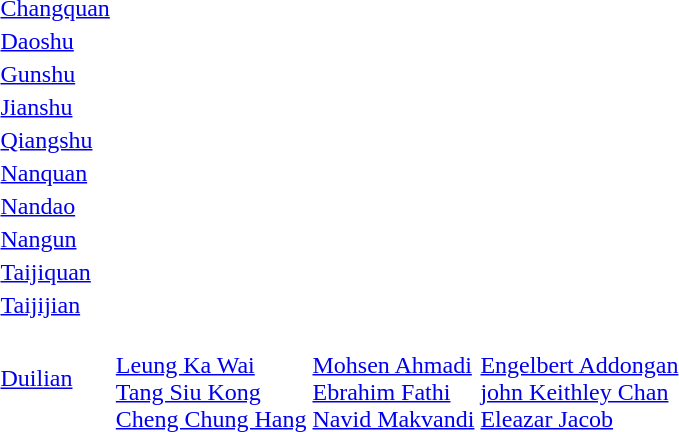<table>
<tr>
<td><a href='#'>Changquan</a></td>
<td></td>
<td></td>
<td></td>
</tr>
<tr>
<td><a href='#'>Daoshu</a></td>
<td></td>
<td></td>
<td></td>
</tr>
<tr>
<td><a href='#'>Gunshu</a></td>
<td></td>
<td></td>
<td></td>
</tr>
<tr>
<td><a href='#'>Jianshu</a></td>
<td></td>
<td></td>
<td></td>
</tr>
<tr>
<td><a href='#'>Qiangshu</a></td>
<td></td>
<td></td>
<td></td>
</tr>
<tr>
<td><a href='#'>Nanquan</a></td>
<td></td>
<td></td>
<td></td>
</tr>
<tr>
<td><a href='#'>Nandao</a></td>
<td></td>
<td></td>
<td></td>
</tr>
<tr>
<td><a href='#'>Nangun</a></td>
<td></td>
<td></td>
<td></td>
</tr>
<tr>
<td><a href='#'>Taijiquan</a></td>
<td></td>
<td></td>
<td></td>
</tr>
<tr>
<td><a href='#'>Taijijian</a></td>
<td></td>
<td></td>
<td></td>
</tr>
<tr>
<td><a href='#'>Duilian</a></td>
<td><br><a href='#'>Leung Ka Wai</a><br><a href='#'>Tang Siu Kong</a><br><a href='#'>Cheng Chung Hang</a></td>
<td><br><a href='#'>Mohsen Ahmadi</a><br><a href='#'>Ebrahim Fathi</a><br><a href='#'>Navid Makvandi</a></td>
<td><br><a href='#'>Engelbert Addongan</a><br><a href='#'>john Keithley Chan</a><br><a href='#'>Eleazar Jacob</a></td>
</tr>
</table>
